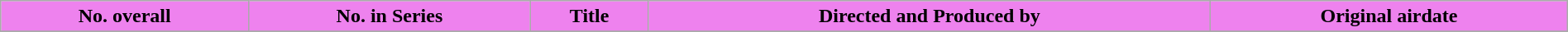<table class="wikitable plainrowheaders" width="100%">
<tr>
<th style="background-color: #EE82EE;">No. overall</th>
<th style="background-color: #EE82EE;">No. in Series</th>
<th style="background-color: #EE82EE;">Title</th>
<th style="background-color: #EE82EE;">Directed and Produced by</th>
<th style="background-color: #EE82EE;">Original airdate</th>
</tr>
<tr>
</tr>
</table>
